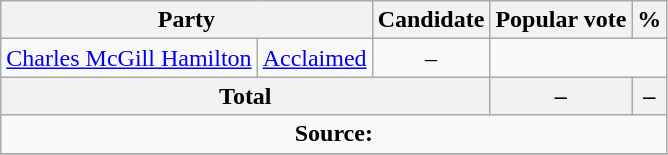<table class="wikitable">
<tr>
<th colspan="2">Party</th>
<th>Candidate</th>
<th>Popular vote</th>
<th>%</th>
</tr>
<tr>
<td> <a href='#'>Charles McGill Hamilton</a></td>
<td align=center><a href='#'>Acclaimed</a></td>
<td align=center>–</td>
</tr>
<tr>
<th colspan=3>Total</th>
<th>–</th>
<th>–</th>
</tr>
<tr>
<td align="center" colspan=5><strong>Source:</strong> </td>
</tr>
<tr>
</tr>
</table>
